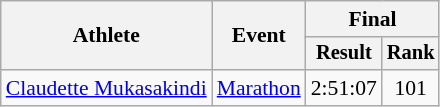<table class="wikitable" style="font-size:90%">
<tr>
<th rowspan="2">Athlete</th>
<th rowspan="2">Event</th>
<th colspan="2">Final</th>
</tr>
<tr style="font-size:95%">
<th>Result</th>
<th>Rank</th>
</tr>
<tr align=center>
<td align=left><a href='#'>Claudette Mukasakindi</a></td>
<td align=left><a href='#'>Marathon</a></td>
<td>2:51:07</td>
<td>101</td>
</tr>
</table>
